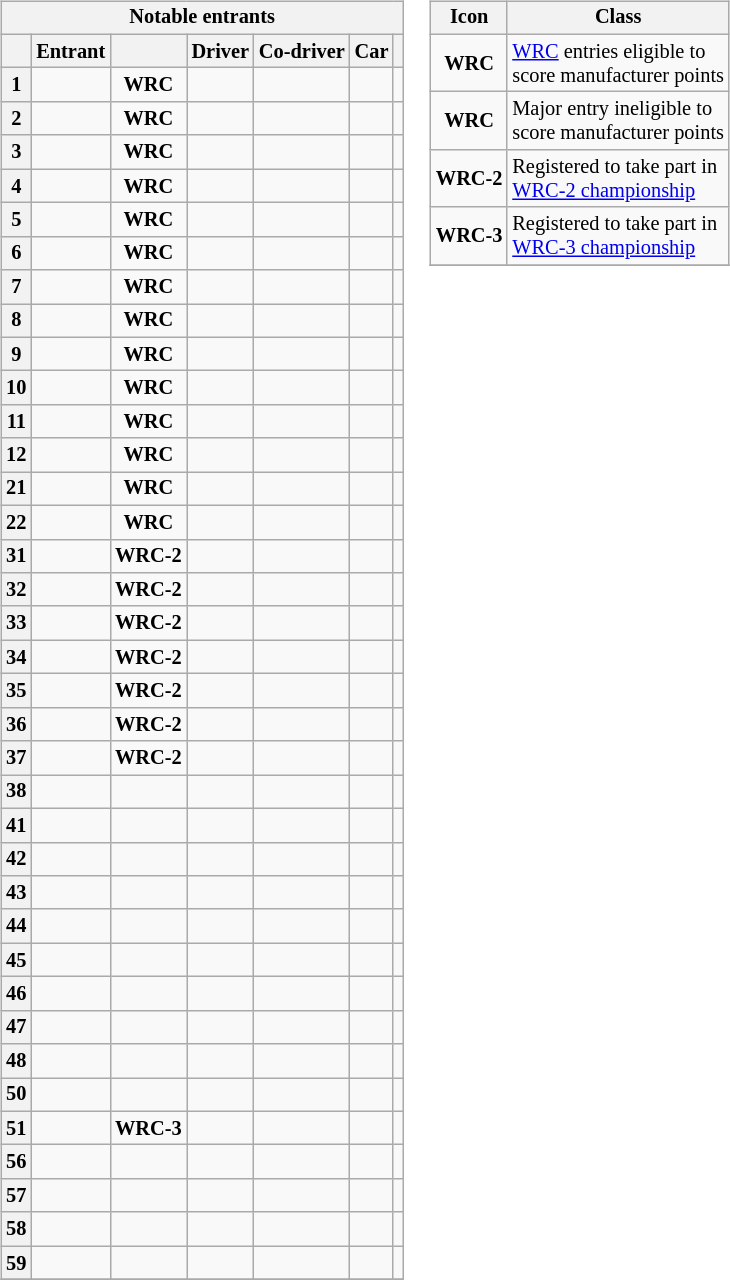<table>
<tr>
<td><br><table class="wikitable plainrowheaders sortable" style="font-size: 85%">
<tr>
<th scope=row colspan="7" style="text-align: center;"><strong>Notable entrants</strong></th>
</tr>
<tr>
<th scope=col></th>
<th scope=col>Entrant</th>
<th scope=col></th>
<th scope=col>Driver</th>
<th scope=col>Co-driver</th>
<th scope=col>Car</th>
<th scope=col></th>
</tr>
<tr>
<th scope=row style="text-align: center;">1</th>
<td></td>
<td align="center"><strong><span>WRC</span></strong></td>
<td></td>
<td></td>
<td></td>
<td align="center"></td>
</tr>
<tr>
<th scope=row style="text-align: center;">2</th>
<td></td>
<td align="center"><strong><span>WRC</span></strong></td>
<td></td>
<td></td>
<td></td>
<td align="center"></td>
</tr>
<tr>
<th scope=row style="text-align: center;">3</th>
<td></td>
<td align="center"><strong><span>WRC</span></strong></td>
<td></td>
<td></td>
<td></td>
<td align="center"></td>
</tr>
<tr>
<th scope=row style="text-align: center;">4</th>
<td></td>
<td align="center"><strong><span>WRC</span></strong></td>
<td></td>
<td></td>
<td></td>
<td align="center"></td>
</tr>
<tr>
<th scope=row style="text-align: center;">5</th>
<td></td>
<td align="center"><strong><span>WRC</span></strong></td>
<td></td>
<td></td>
<td></td>
<td align="center"></td>
</tr>
<tr>
<th scope=row style="text-align: center;">6</th>
<td></td>
<td align="center"><strong><span>WRC</span></strong></td>
<td></td>
<td></td>
<td></td>
<td align="center"></td>
</tr>
<tr>
<th scope=row style="text-align: center;">7</th>
<td></td>
<td align="center"><strong><span>WRC</span></strong></td>
<td></td>
<td></td>
<td></td>
<td align="center"></td>
</tr>
<tr>
<th scope=row style="text-align: center;">8</th>
<td></td>
<td align="center"><strong><span>WRC</span></strong></td>
<td></td>
<td></td>
<td></td>
<td align="center"></td>
</tr>
<tr>
<th scope=row style="text-align: center;">9</th>
<td></td>
<td align="center"><strong><span>WRC</span></strong></td>
<td></td>
<td></td>
<td></td>
<td align="center"></td>
</tr>
<tr>
<th scope=row style="text-align: center;">10</th>
<td></td>
<td align="center"><strong><span>WRC</span></strong></td>
<td></td>
<td></td>
<td></td>
<td align="center"></td>
</tr>
<tr>
<th scope=row style="text-align: center;">11</th>
<td></td>
<td align="center"><strong><span>WRC</span></strong></td>
<td></td>
<td></td>
<td></td>
<td align="center"></td>
</tr>
<tr>
<th scope=row style="text-align: center;">12</th>
<td></td>
<td align="center"><strong><span>WRC</span></strong></td>
<td></td>
<td></td>
<td></td>
<td align="center"></td>
</tr>
<tr>
<th scope=row style="text-align: center;">21</th>
<td></td>
<td align="center"><strong><span>WRC</span></strong></td>
<td></td>
<td></td>
<td></td>
<td align="center"></td>
</tr>
<tr>
<th scope=row style="text-align: center;">22</th>
<td></td>
<td align="center"><strong><span>WRC</span></strong></td>
<td></td>
<td></td>
<td></td>
<td align="center"></td>
</tr>
<tr>
<th scope=row style="text-align: center;">31</th>
<td></td>
<td align="center"><strong><span>WRC-2</span></strong></td>
<td></td>
<td></td>
<td></td>
<td align="center"></td>
</tr>
<tr>
<th scope=row style="text-align: center;">32</th>
<td></td>
<td align="center"><strong><span>WRC-2</span></strong></td>
<td></td>
<td></td>
<td></td>
<td align="center"></td>
</tr>
<tr>
<th scope=row style="text-align: center;">33</th>
<td></td>
<td align="center"><strong><span>WRC-2</span></strong></td>
<td></td>
<td></td>
<td></td>
<td align="center"></td>
</tr>
<tr>
<th scope=row style="text-align: center;">34</th>
<td></td>
<td align="center"><strong><span>WRC-2</span></strong></td>
<td></td>
<td></td>
<td></td>
<td align="center"></td>
</tr>
<tr>
<th scope=row style="text-align: center;">35</th>
<td></td>
<td align="center"><strong><span>WRC-2</span></strong></td>
<td></td>
<td></td>
<td></td>
<td align="center"></td>
</tr>
<tr>
<th scope=row style="text-align: center;">36</th>
<td></td>
<td align="center"><strong><span>WRC-2</span></strong></td>
<td></td>
<td></td>
<td></td>
<td align="center"></td>
</tr>
<tr>
<th scope=row style="text-align: center;">37</th>
<td></td>
<td align="center"><strong><span>WRC-2</span></strong></td>
<td></td>
<td></td>
<td></td>
<td align="center"></td>
</tr>
<tr>
<th scope=row style="text-align: center;">38</th>
<td></td>
<td></td>
<td></td>
<td></td>
<td></td>
<td align="center"></td>
</tr>
<tr>
<th scope=row style="text-align: center;">41</th>
<td></td>
<td></td>
<td></td>
<td></td>
<td></td>
<td align="center"></td>
</tr>
<tr>
<th scope=row style="text-align: center;">42</th>
<td></td>
<td></td>
<td></td>
<td></td>
<td></td>
<td align="center"></td>
</tr>
<tr>
<th scope=row style="text-align: center;">43</th>
<td></td>
<td></td>
<td></td>
<td></td>
<td></td>
<td align="center"></td>
</tr>
<tr>
<th scope=row style="text-align: center;">44</th>
<td></td>
<td></td>
<td></td>
<td></td>
<td></td>
<td align="center"></td>
</tr>
<tr>
<th scope=row style="text-align: center;">45</th>
<td></td>
<td></td>
<td></td>
<td></td>
<td></td>
<td align="center"></td>
</tr>
<tr>
<th scope=row style="text-align: center;">46</th>
<td></td>
<td></td>
<td></td>
<td></td>
<td></td>
<td align="center"></td>
</tr>
<tr>
<th scope=row style="text-align: center;">47</th>
<td></td>
<td></td>
<td></td>
<td></td>
<td></td>
<td align="center"></td>
</tr>
<tr>
<th scope=row style="text-align: center;">48</th>
<td></td>
<td></td>
<td></td>
<td></td>
<td></td>
<td align="center"></td>
</tr>
<tr>
<th scope=row style="text-align: center;">50</th>
<td></td>
<td></td>
<td></td>
<td></td>
<td></td>
<td align="center"></td>
</tr>
<tr>
<th scope=row style="text-align: center;">51</th>
<td></td>
<td align="center"><strong><span>WRC-3</span></strong></td>
<td></td>
<td></td>
<td></td>
<td align="center"></td>
</tr>
<tr>
<th scope=row style="text-align: center;">56</th>
<td></td>
<td></td>
<td></td>
<td></td>
<td></td>
<td align="center"></td>
</tr>
<tr>
<th scope=row style="text-align: center;">57</th>
<td></td>
<td></td>
<td></td>
<td></td>
<td></td>
<td align="center"></td>
</tr>
<tr>
<th scope=row style="text-align: center;">58</th>
<td></td>
<td></td>
<td></td>
<td></td>
<td></td>
<td align="center"></td>
</tr>
<tr>
<th scope=row style="text-align: center;">59</th>
<td></td>
<td></td>
<td></td>
<td></td>
<td></td>
<td align="center"></td>
</tr>
<tr>
</tr>
</table>
</td>
<td valign="top"><br><table align="right" class="wikitable" style="font-size: 85%;">
<tr>
<th>Icon</th>
<th>Class</th>
</tr>
<tr>
<td align="center"><strong><span>WRC</span></strong></td>
<td><a href='#'>WRC</a> entries eligible to<br>score manufacturer points</td>
</tr>
<tr>
<td align="center"><strong><span>WRC</span></strong></td>
<td>Major entry ineligible to<br>score manufacturer points</td>
</tr>
<tr>
<td align="center"><strong><span>WRC-2</span></strong></td>
<td>Registered to take part in<br><a href='#'>WRC-2 championship</a></td>
</tr>
<tr>
<td align="center"><strong><span>WRC-3</span></strong></td>
<td>Registered to take part in<br><a href='#'>WRC-3 championship</a></td>
</tr>
<tr>
</tr>
</table>
</td>
</tr>
</table>
